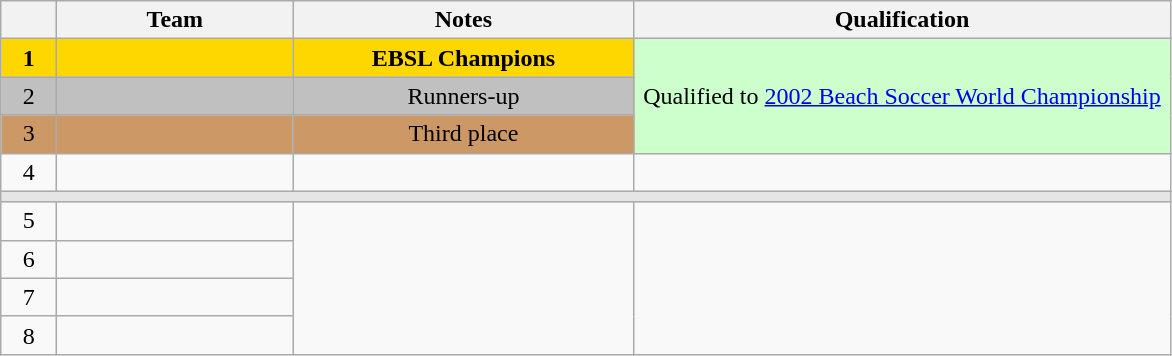<table class="wikitable" style="text-align: center; font-size: 100%;">
<tr>
<th width="30"></th>
<th width="150">Team</th>
<th width="220">Notes</th>
<th width="350">Qualification</th>
</tr>
<tr style="background-color: gold;">
<td><strong>1</strong></td>
<td align=left><strong></strong></td>
<td><strong>EBSL Champions</strong></td>
<td rowspan=3 style="background-color: #ccffcc;">Qualified to <a href='#'>2002 Beach Soccer World Championship</a></td>
</tr>
<tr style="background-color: silver;">
<td>2</td>
<td align=left></td>
<td>Runners-up</td>
</tr>
<tr style="background-color: #C96;">
<td>3</td>
<td align=left></td>
<td>Third place</td>
</tr>
<tr>
<td>4</td>
<td align=left></td>
<td></td>
<td></td>
</tr>
<tr>
<td width="1" style="background-color: #E5E5E5;" colspan="4"></td>
</tr>
<tr>
<td>5</td>
<td align=left></td>
<td rowspan=4></td>
<td rowspan=4></td>
</tr>
<tr>
<td>6</td>
<td align=left></td>
</tr>
<tr>
<td>7</td>
<td align=left></td>
</tr>
<tr>
<td>8</td>
<td align=left></td>
</tr>
</table>
